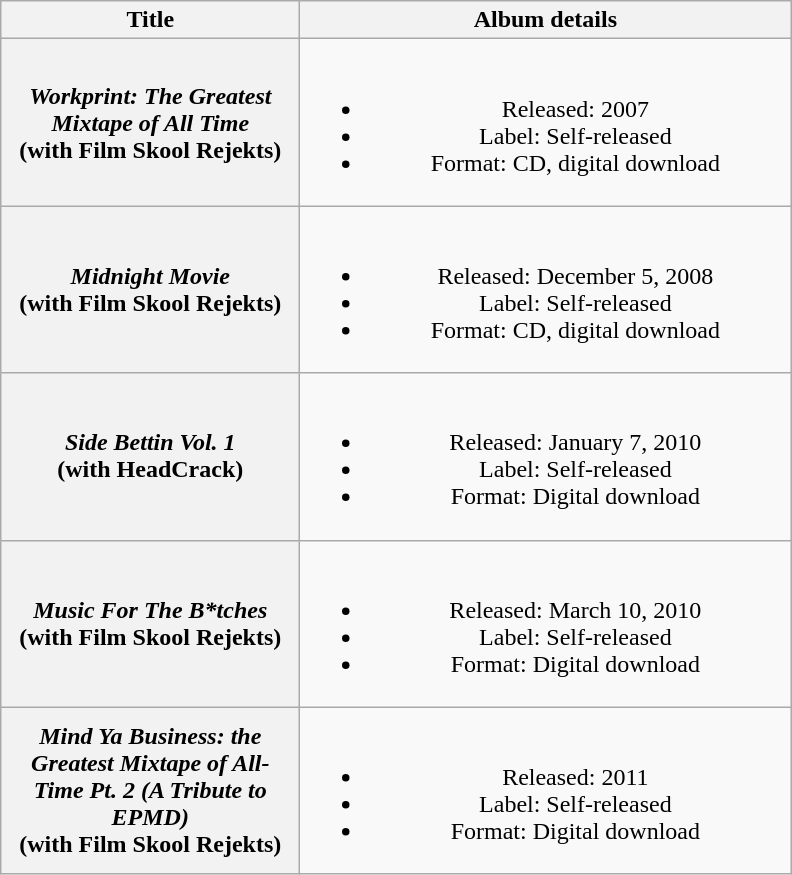<table India class="wikitable plainrowheaders" style="text-align:center">
<tr>
<th scope="col" style="width:12em;">Title</th>
<th scope="col" style="width:20em;">Album details</th>
</tr>
<tr>
<th scope="row"><em>Workprint: The Greatest Mixtape of All Time</em><br><span>(with Film Skool Rejekts)</span></th>
<td><br><ul><li>Released: 2007</li><li>Label: Self-released</li><li>Format: CD, digital download</li></ul></td>
</tr>
<tr>
<th scope="row"><em>Midnight Movie</em><br><span>(with Film Skool Rejekts)</span></th>
<td><br><ul><li>Released: December 5, 2008</li><li>Label: Self-released</li><li>Format: CD, digital download</li></ul></td>
</tr>
<tr>
<th scope="row"><em>Side Bettin Vol. 1</em><br><span>(with HeadCrack)</span></th>
<td><br><ul><li>Released: January 7, 2010</li><li>Label: Self-released</li><li>Format: Digital download</li></ul></td>
</tr>
<tr>
<th scope="row"><em>Music For The B*tches</em><br><span>(with Film Skool Rejekts)</span></th>
<td><br><ul><li>Released: March 10, 2010</li><li>Label: Self-released</li><li>Format: Digital download</li></ul></td>
</tr>
<tr>
<th scope="row"><em>Mind Ya Business: the Greatest Mixtape of All-Time Pt. 2 (A Tribute to EPMD)</em><br><span>(with Film Skool Rejekts)</span></th>
<td><br><ul><li>Released: 2011</li><li>Label: Self-released</li><li>Format: Digital download</li></ul></td>
</tr>
</table>
